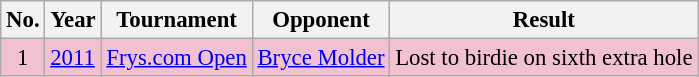<table class="wikitable" style="font-size:95%;">
<tr>
<th>No.</th>
<th>Year</th>
<th>Tournament</th>
<th>Opponent</th>
<th>Result</th>
</tr>
<tr style="background:#F2C1D1;">
<td align=center>1</td>
<td><a href='#'>2011</a></td>
<td><a href='#'>Frys.com Open</a></td>
<td> <a href='#'>Bryce Molder</a></td>
<td>Lost to birdie on sixth extra hole</td>
</tr>
</table>
